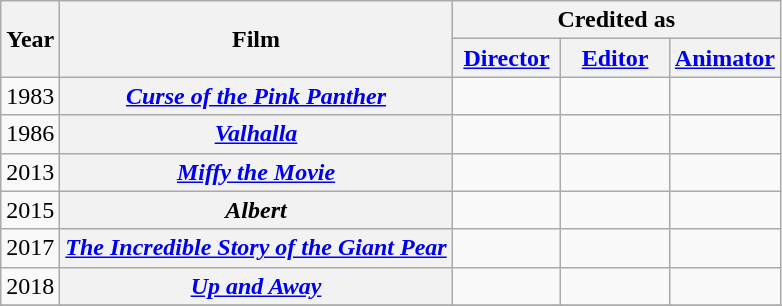<table class="wikitable plainrowheaders" style="text-align:center">
<tr>
<th scope="col" rowspan="2">Year</th>
<th rowspan="2" scope="col">Film</th>
<th scope="col" colspan="3">Credited as</th>
</tr>
<tr>
<th width="65"><a href='#'>Director</a></th>
<th width="65"><a href='#'>Editor</a></th>
<th width="65"><a href='#'>Animator</a></th>
</tr>
<tr>
<td>1983</td>
<th scope="row"><em><a href='#'>Curse of the Pink Panther</a></em></th>
<td></td>
<td></td>
<td></td>
</tr>
<tr>
<td>1986</td>
<th scope="row"><em><a href='#'>Valhalla</a></em></th>
<td></td>
<td></td>
<td></td>
</tr>
<tr>
<td>2013</td>
<th scope="row"><em><a href='#'>Miffy the Movie</a></em></th>
<td></td>
<td></td>
<td></td>
</tr>
<tr>
<td>2015</td>
<th scope="row"><em>Albert</em></th>
<td></td>
<td></td>
<td></td>
</tr>
<tr>
<td>2017</td>
<th scope="row"><em><a href='#'>The Incredible Story of the Giant Pear</a></em></th>
<td></td>
<td></td>
<td></td>
</tr>
<tr>
<td>2018</td>
<th scope="row"><em><a href='#'>Up and Away</a></em></th>
<td></td>
<td></td>
<td></td>
</tr>
<tr>
</tr>
</table>
